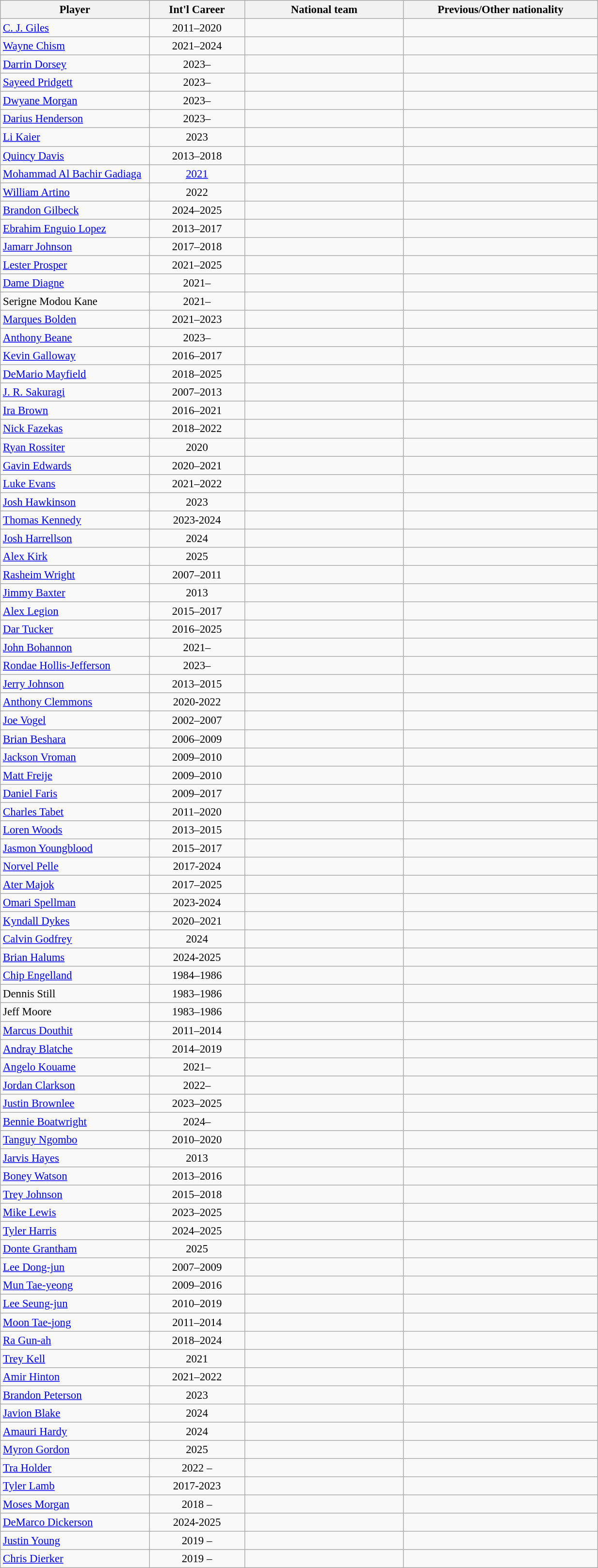<table class="wikitable sortable" style="font-size:95%; width: 65%">
<tr>
<th scope="col" width="10px">Player</th>
<th scope="col" width="5px">Int'l Career</th>
<th scope="col" width="80px">National team</th>
<th scope="col" width="10px">Previous/Other nationality</th>
</tr>
<tr>
<td><a href='#'>C. J. Giles</a></td>
<td align="center">2011–2020</td>
<td></td>
<td></td>
</tr>
<tr>
<td><a href='#'>Wayne Chism</a></td>
<td align="center">2021–2024</td>
<td></td>
<td></td>
</tr>
<tr>
<td><a href='#'>Darrin Dorsey</a></td>
<td align="center">2023–</td>
<td></td>
<td></td>
</tr>
<tr>
<td><a href='#'>Sayeed Pridgett</a></td>
<td align="center">2023–</td>
<td></td>
<td></td>
</tr>
<tr>
<td><a href='#'>Dwyane Morgan</a></td>
<td align="center">2023–</td>
<td></td>
<td></td>
</tr>
<tr>
<td><a href='#'>Darius Henderson</a></td>
<td align="center">2023–</td>
<td></td>
<td></td>
</tr>
<tr>
<td><a href='#'>Li Kaier</a></td>
<td align="center">2023</td>
<td></td>
<td></td>
</tr>
<tr>
<td><a href='#'>Quincy Davis</a></td>
<td align="center">2013–2018</td>
<td></td>
<td></td>
</tr>
<tr>
<td><a href='#'>Mohammad Al Bachir Gadiaga</a></td>
<td align="center"><a href='#'>2021</a></td>
<td></td>
<td></td>
</tr>
<tr>
<td><a href='#'>William Artino</a></td>
<td align="center">2022</td>
<td></td>
<td></td>
</tr>
<tr>
<td><a href='#'>Brandon Gilbeck</a></td>
<td align="center">2024–2025</td>
<td></td>
<td></td>
</tr>
<tr>
<td><a href='#'>Ebrahim Enguio Lopez</a></td>
<td align="center">2013–2017</td>
<td></td>
<td></td>
</tr>
<tr>
<td><a href='#'>Jamarr Johnson</a></td>
<td align="center">2017–2018</td>
<td></td>
<td></td>
</tr>
<tr>
<td><a href='#'>Lester Prosper</a></td>
<td align="center">2021–2025</td>
<td></td>
<td></td>
</tr>
<tr>
<td><a href='#'>Dame Diagne</a></td>
<td align="center">2021–</td>
<td></td>
<td></td>
</tr>
<tr>
<td>Serigne Modou Kane</td>
<td align="center">2021–</td>
<td></td>
<td></td>
</tr>
<tr>
<td><a href='#'>Marques Bolden</a></td>
<td align="center">2021–2023</td>
<td></td>
<td></td>
</tr>
<tr>
<td><a href='#'>Anthony Beane</a></td>
<td align="center">2023–</td>
<td></td>
<td></td>
</tr>
<tr>
<td><a href='#'>Kevin Galloway</a></td>
<td align="center">2016–2017</td>
<td></td>
<td></td>
</tr>
<tr>
<td><a href='#'>DeMario Mayfield</a></td>
<td align="center">2018–2025</td>
<td></td>
<td></td>
</tr>
<tr>
<td><a href='#'>J. R. Sakuragi</a></td>
<td align="center">2007–2013</td>
<td></td>
<td></td>
</tr>
<tr>
<td><a href='#'>Ira Brown</a></td>
<td align="center">2016–2021</td>
<td></td>
<td></td>
</tr>
<tr>
<td><a href='#'>Nick Fazekas</a></td>
<td align="center">2018–2022</td>
<td></td>
<td></td>
</tr>
<tr>
<td><a href='#'>Ryan Rossiter</a></td>
<td align="center">2020</td>
<td></td>
<td></td>
</tr>
<tr>
<td><a href='#'>Gavin Edwards</a></td>
<td align="center">2020–2021</td>
<td></td>
<td></td>
</tr>
<tr>
<td><a href='#'>Luke Evans</a></td>
<td align="center">2021–2022</td>
<td></td>
<td></td>
</tr>
<tr>
<td><a href='#'>Josh Hawkinson</a></td>
<td align="center">2023</td>
<td></td>
<td></td>
</tr>
<tr>
<td><a href='#'>Thomas Kennedy</a></td>
<td align="center">2023-2024</td>
<td></td>
<td></td>
</tr>
<tr>
<td><a href='#'>Josh Harrellson</a></td>
<td align="center">2024</td>
<td></td>
<td></td>
</tr>
<tr>
<td><a href='#'>Alex Kirk</a></td>
<td align="center">2025</td>
<td></td>
<td></td>
</tr>
<tr>
<td><a href='#'>Rasheim Wright</a></td>
<td align="center">2007–2011</td>
<td></td>
<td></td>
</tr>
<tr>
<td><a href='#'>Jimmy Baxter</a></td>
<td align="center">2013</td>
<td></td>
<td></td>
</tr>
<tr>
<td><a href='#'>Alex Legion</a></td>
<td align="center">2015–2017</td>
<td></td>
<td></td>
</tr>
<tr>
<td><a href='#'>Dar Tucker</a></td>
<td align="center">2016–2025</td>
<td></td>
<td></td>
</tr>
<tr>
<td><a href='#'>John Bohannon</a></td>
<td align="center">2021–</td>
<td></td>
<td></td>
</tr>
<tr>
<td><a href='#'>Rondae Hollis-Jefferson</a></td>
<td align="center">2023–</td>
<td></td>
<td></td>
</tr>
<tr>
<td><a href='#'>Jerry Johnson</a></td>
<td align="center">2013–2015</td>
<td></td>
<td></td>
</tr>
<tr>
<td><a href='#'>Anthony Clemmons</a></td>
<td align="center">2020-2022</td>
<td></td>
<td></td>
</tr>
<tr>
<td><a href='#'>Joe Vogel</a></td>
<td align="center">2002–2007</td>
<td></td>
<td></td>
</tr>
<tr>
<td><a href='#'>Brian Beshara</a></td>
<td align="center">2006–2009</td>
<td></td>
<td></td>
</tr>
<tr>
<td><a href='#'>Jackson Vroman</a></td>
<td align="center">2009–2010</td>
<td></td>
<td></td>
</tr>
<tr>
<td><a href='#'>Matt Freije</a></td>
<td align="center">2009–2010</td>
<td></td>
<td></td>
</tr>
<tr>
<td><a href='#'>Daniel Faris</a></td>
<td align="center">2009–2017</td>
<td></td>
<td></td>
</tr>
<tr>
<td><a href='#'>Charles Tabet</a></td>
<td align="center">2011–2020</td>
<td></td>
<td></td>
</tr>
<tr>
<td><a href='#'>Loren Woods</a></td>
<td align="center">2013–2015</td>
<td></td>
<td></td>
</tr>
<tr>
<td><a href='#'>Jasmon Youngblood</a></td>
<td align="center">2015–2017</td>
<td></td>
<td></td>
</tr>
<tr>
<td><a href='#'>Norvel Pelle</a></td>
<td align="center">2017-2024</td>
<td></td>
<td></td>
</tr>
<tr>
<td><a href='#'>Ater Majok</a></td>
<td align="center">2017–2025</td>
<td></td>
<td></td>
</tr>
<tr>
<td><a href='#'>Omari Spellman</a></td>
<td align="center">2023-2024</td>
<td></td>
<td></td>
</tr>
<tr>
<td><a href='#'>Kyndall Dykes</a></td>
<td align="center">2020–2021</td>
<td></td>
<td></td>
</tr>
<tr>
<td><a href='#'>Calvin Godfrey</a></td>
<td align="center">2024</td>
<td></td>
<td></td>
</tr>
<tr>
<td><a href='#'>Brian Halums</a></td>
<td align="center">2024-2025</td>
<td></td>
<td></td>
</tr>
<tr>
<td><a href='#'>Chip Engelland</a></td>
<td align="center">1984–1986</td>
<td></td>
<td></td>
</tr>
<tr>
<td>Dennis Still</td>
<td align="center">1983–1986</td>
<td></td>
<td></td>
</tr>
<tr>
<td>Jeff Moore</td>
<td align="center">1983–1986</td>
<td></td>
<td></td>
</tr>
<tr>
<td><a href='#'>Marcus Douthit</a></td>
<td align="center">2011–2014</td>
<td></td>
<td></td>
</tr>
<tr>
<td><a href='#'>Andray Blatche</a></td>
<td align="center">2014–2019</td>
<td></td>
<td></td>
</tr>
<tr>
<td><a href='#'>Angelo Kouame</a></td>
<td align="center">2021–</td>
<td></td>
<td></td>
</tr>
<tr>
<td><a href='#'>Jordan Clarkson</a></td>
<td align="center">2022–</td>
<td></td>
<td></td>
</tr>
<tr>
<td><a href='#'>Justin Brownlee</a></td>
<td align="center">2023–2025</td>
<td></td>
<td></td>
</tr>
<tr>
<td><a href='#'>Bennie Boatwright</a></td>
<td align="center">2024–</td>
<td></td>
<td></td>
</tr>
<tr>
<td><a href='#'>Tanguy Ngombo</a></td>
<td align="center">2010–2020</td>
<td></td>
<td></td>
</tr>
<tr>
<td><a href='#'>Jarvis Hayes</a></td>
<td align="center">2013</td>
<td></td>
<td></td>
</tr>
<tr>
<td><a href='#'>Boney Watson</a></td>
<td align="center">2013–2016</td>
<td></td>
<td></td>
</tr>
<tr>
<td><a href='#'>Trey Johnson</a></td>
<td align="center">2015–2018</td>
<td></td>
<td></td>
</tr>
<tr>
<td><a href='#'>Mike Lewis</a></td>
<td align="center">2023–2025</td>
<td></td>
<td></td>
</tr>
<tr>
<td><a href='#'>Tyler Harris</a></td>
<td align="center">2024–2025</td>
<td></td>
<td></td>
</tr>
<tr>
<td><a href='#'>Donte Grantham</a></td>
<td align="center">2025</td>
<td></td>
<td></td>
</tr>
<tr>
<td><a href='#'>Lee Dong-jun</a></td>
<td align="center">2007–2009</td>
<td></td>
<td></td>
</tr>
<tr>
<td><a href='#'>Mun Tae-yeong</a></td>
<td align="center">2009–2016</td>
<td></td>
<td></td>
</tr>
<tr>
<td><a href='#'>Lee Seung-jun</a></td>
<td align="center">2010–2019</td>
<td></td>
<td></td>
</tr>
<tr>
<td><a href='#'>Moon Tae-jong</a></td>
<td align="center">2011–2014</td>
<td></td>
<td></td>
</tr>
<tr>
<td><a href='#'>Ra Gun-ah</a></td>
<td align="center">2018–2024</td>
<td></td>
<td></td>
</tr>
<tr>
<td><a href='#'>Trey Kell</a></td>
<td align="center">2021</td>
<td></td>
<td></td>
</tr>
<tr>
<td><a href='#'>Amir Hinton</a></td>
<td align="center">2021–2022</td>
<td></td>
<td></td>
</tr>
<tr>
<td><a href='#'>Brandon Peterson</a></td>
<td align="center">2023</td>
<td></td>
<td></td>
</tr>
<tr>
<td><a href='#'>Javion Blake</a></td>
<td align="center">2024</td>
<td></td>
<td></td>
</tr>
<tr>
<td><a href='#'>Amauri Hardy</a></td>
<td align="center">2024</td>
<td></td>
<td></td>
</tr>
<tr>
<td><a href='#'>Myron Gordon</a></td>
<td align="center">2025</td>
<td></td>
<td></td>
</tr>
<tr>
<td><a href='#'>Tra Holder</a></td>
<td align="center">2022 –</td>
<td></td>
<td></td>
</tr>
<tr>
<td><a href='#'>Tyler Lamb</a></td>
<td align="center">2017-2023</td>
<td></td>
<td></td>
</tr>
<tr>
<td><a href='#'>Moses Morgan</a></td>
<td align="center">2018 –</td>
<td></td>
<td></td>
</tr>
<tr>
<td><a href='#'>DeMarco Dickerson</a></td>
<td align="center">2024-2025</td>
<td></td>
<td></td>
</tr>
<tr>
<td><a href='#'>Justin Young</a></td>
<td align="center">2019 –</td>
<td></td>
<td></td>
</tr>
<tr>
<td><a href='#'>Chris Dierker</a></td>
<td align="center">2019 –</td>
<td></td>
<td></td>
</tr>
</table>
